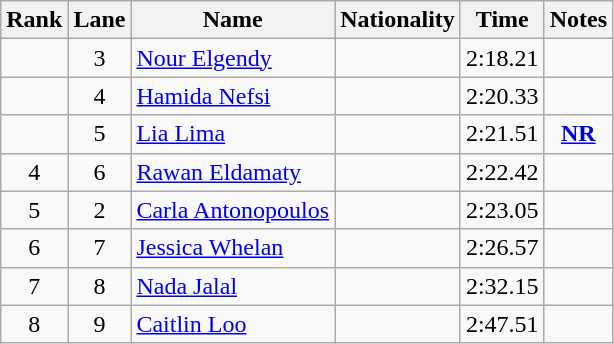<table class="wikitable sortable" style="text-align:center">
<tr>
<th>Rank</th>
<th>Lane</th>
<th>Name</th>
<th>Nationality</th>
<th>Time</th>
<th>Notes</th>
</tr>
<tr>
<td></td>
<td>3</td>
<td align=left><a href='#'>Nour Elgendy</a></td>
<td align=left></td>
<td>2:18.21</td>
<td></td>
</tr>
<tr>
<td></td>
<td>4</td>
<td align=left><a href='#'>Hamida Nefsi</a></td>
<td align=left></td>
<td>2:20.33</td>
<td></td>
</tr>
<tr>
<td></td>
<td>5</td>
<td align=left><a href='#'>Lia Lima</a></td>
<td align=left></td>
<td>2:21.51</td>
<td><strong><a href='#'>NR</a></strong></td>
</tr>
<tr>
<td>4</td>
<td>6</td>
<td align=left><a href='#'>Rawan Eldamaty</a></td>
<td align=left></td>
<td>2:22.42</td>
<td></td>
</tr>
<tr>
<td>5</td>
<td>2</td>
<td align=left><a href='#'>Carla Antonopoulos</a></td>
<td align=left></td>
<td>2:23.05</td>
<td></td>
</tr>
<tr>
<td>6</td>
<td>7</td>
<td align=left><a href='#'>Jessica Whelan</a></td>
<td align=left></td>
<td>2:26.57</td>
<td></td>
</tr>
<tr>
<td>7</td>
<td>8</td>
<td align=left><a href='#'>Nada Jalal</a></td>
<td align=left></td>
<td>2:32.15</td>
<td></td>
</tr>
<tr>
<td>8</td>
<td>9</td>
<td align=left><a href='#'>Caitlin Loo</a></td>
<td align=left></td>
<td>2:47.51</td>
<td></td>
</tr>
</table>
